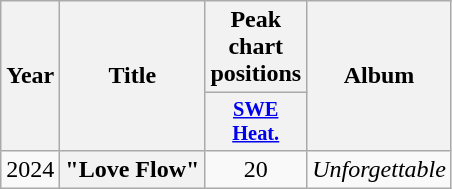<table class="wikitable plainrowheaders" style="text-align:center;">
<tr>
<th scope="col" rowspan="2">Year</th>
<th scope="col" rowspan="2">Title</th>
<th scope="col" colspan="1">Peak chart positions</th>
<th scope="col" rowspan="2">Album</th>
</tr>
<tr>
<th scope="col" style="width:3em;font-size:85%;"><a href='#'>SWE<br>Heat.</a><br></th>
</tr>
<tr>
<td>2024</td>
<th scope="row">"Love Flow"</th>
<td>20</td>
<td><em>Unforgettable</em></td>
</tr>
</table>
